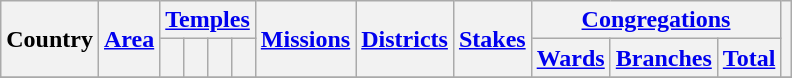<table class="wikitable sortable" style="text-align: right">
<tr>
<th rowspan=2>Country</th>
<th rowspan=2><a href='#'>Area</a></th>
<th colspan=4><a href='#'>Temples</a></th>
<th rowspan=2><a href='#'>Missions</a></th>
<th rowspan=2><a href='#'>Districts</a></th>
<th rowspan=2><a href='#'>Stakes</a></th>
<th colspan=3><a href='#'>Congregations</a></th>
<th rowspan=2><a href='#'></a></th>
</tr>
<tr>
<th></th>
<th></th>
<th></th>
<th></th>
<th><a href='#'>Wards</a></th>
<th><a href='#'>Branches</a></th>
<th><a href='#'>Total</a></th>
</tr>
<tr>
</tr>
</table>
